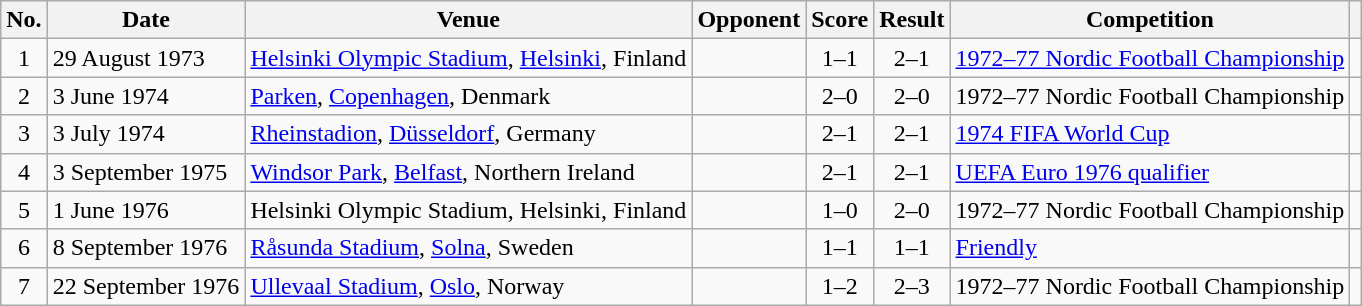<table class="wikitable sortable">
<tr>
<th scope="col">No.</th>
<th scope="col">Date</th>
<th scope="col">Venue</th>
<th scope="col">Opponent</th>
<th scope="col">Score</th>
<th scope="col">Result</th>
<th scope="col">Competition</th>
<th class="unsortable" scope="col"></th>
</tr>
<tr>
<td align="center">1</td>
<td>29 August 1973</td>
<td><a href='#'>Helsinki Olympic Stadium</a>, <a href='#'>Helsinki</a>, Finland</td>
<td></td>
<td align="center">1–1</td>
<td align="center">2–1</td>
<td><a href='#'>1972–77 Nordic Football Championship</a></td>
<td></td>
</tr>
<tr>
<td align="center">2</td>
<td>3 June 1974</td>
<td><a href='#'>Parken</a>, <a href='#'>Copenhagen</a>, Denmark</td>
<td></td>
<td align="center">2–0</td>
<td align="center">2–0</td>
<td>1972–77 Nordic Football Championship</td>
<td></td>
</tr>
<tr>
<td align="center">3</td>
<td>3 July 1974</td>
<td><a href='#'>Rheinstadion</a>, <a href='#'>Düsseldorf</a>, Germany</td>
<td></td>
<td align="center">2–1</td>
<td align="center">2–1</td>
<td><a href='#'>1974 FIFA World Cup</a></td>
<td></td>
</tr>
<tr>
<td align="center">4</td>
<td>3 September 1975</td>
<td><a href='#'>Windsor Park</a>, <a href='#'>Belfast</a>, Northern Ireland</td>
<td></td>
<td align="center">2–1</td>
<td align="center">2–1</td>
<td><a href='#'>UEFA Euro 1976 qualifier</a></td>
<td></td>
</tr>
<tr>
<td align="center">5</td>
<td>1 June 1976</td>
<td>Helsinki Olympic Stadium, Helsinki, Finland</td>
<td></td>
<td align="center">1–0</td>
<td align="center">2–0</td>
<td>1972–77 Nordic Football Championship</td>
<td></td>
</tr>
<tr>
<td align="center">6</td>
<td>8 September 1976</td>
<td><a href='#'>Råsunda Stadium</a>, <a href='#'>Solna</a>, Sweden</td>
<td></td>
<td align="center">1–1</td>
<td align="center">1–1</td>
<td><a href='#'>Friendly</a></td>
<td></td>
</tr>
<tr>
<td align="center">7</td>
<td>22 September 1976</td>
<td><a href='#'>Ullevaal Stadium</a>, <a href='#'>Oslo</a>, Norway</td>
<td></td>
<td align="center">1–2</td>
<td align="center">2–3</td>
<td>1972–77 Nordic Football Championship</td>
<td></td>
</tr>
</table>
